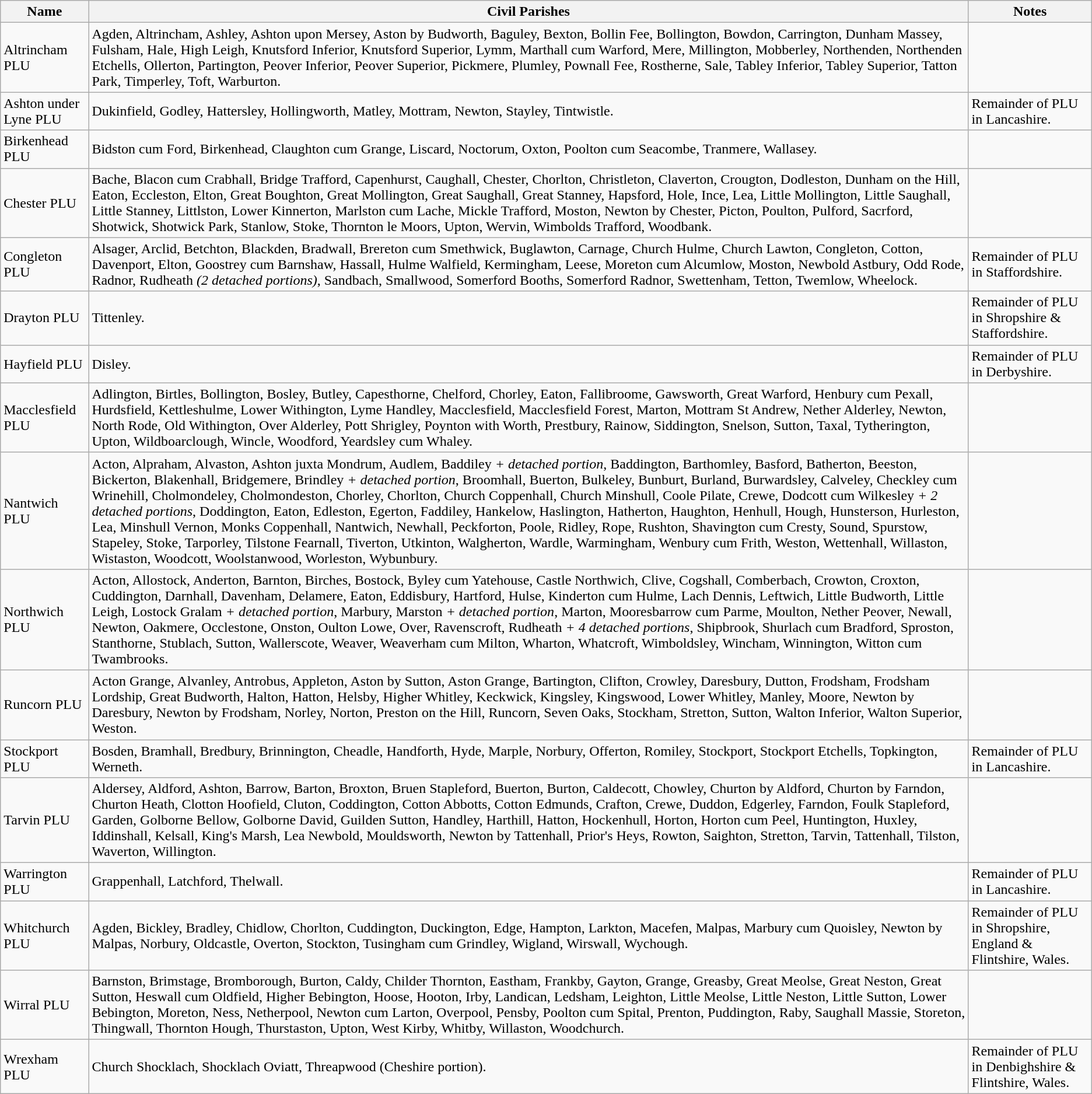<table class="wikitable">
<tr>
<th>Name</th>
<th>Civil Parishes</th>
<th>Notes</th>
</tr>
<tr>
<td>Altrincham PLU</td>
<td>Agden, Altrincham, Ashley, Ashton upon Mersey, Aston by Budworth, Baguley, Bexton, Bollin Fee, Bollington, Bowdon, Carrington, Dunham Massey, Fulsham, Hale, High Leigh, Knutsford Inferior, Knutsford Superior, Lymm, Marthall cum Warford, Mere, Millington, Mobberley, Northenden, Northenden Etchells, Ollerton, Partington, Peover Inferior, Peover Superior, Pickmere, Plumley, Pownall Fee, Rostherne, Sale, Tabley Inferior, Tabley Superior, Tatton Park, Timperley, Toft, Warburton.</td>
<td></td>
</tr>
<tr>
<td>Ashton under Lyne PLU</td>
<td>Dukinfield, Godley, Hattersley, Hollingworth, Matley, Mottram, Newton, Stayley, Tintwistle.</td>
<td>Remainder of PLU in Lancashire.</td>
</tr>
<tr>
<td>Birkenhead PLU</td>
<td>Bidston cum Ford, Birkenhead, Claughton cum Grange, Liscard, Noctorum, Oxton, Poolton cum Seacombe, Tranmere, Wallasey.</td>
<td></td>
</tr>
<tr>
<td>Chester PLU</td>
<td>Bache, Blacon cum Crabhall, Bridge Trafford, Capenhurst, Caughall, Chester, Chorlton, Christleton, Claverton, Crougton, Dodleston, Dunham on the Hill, Eaton, Eccleston, Elton, Great Boughton, Great Mollington, Great Saughall, Great Stanney, Hapsford, Hole, Ince, Lea, Little Mollington, Little Saughall, Little Stanney, Littlston, Lower Kinnerton, Marlston cum Lache, Mickle Trafford, Moston, Newton by Chester, Picton, Poulton, Pulford, Sacrford, Shotwick, Shotwick Park, Stanlow, Stoke, Thornton le Moors, Upton, Wervin, Wimbolds Trafford, Woodbank.</td>
<td></td>
</tr>
<tr>
<td>Congleton PLU</td>
<td>Alsager, Arclid, Betchton, Blackden, Bradwall, Brereton cum Smethwick, Buglawton, Carnage, Church Hulme, Church Lawton, Congleton, Cotton, Davenport, Elton, Goostrey cum Barnshaw, Hassall, Hulme Walfield, Kermingham, Leese, Moreton cum Alcumlow, Moston, Newbold Astbury, Odd Rode, Radnor, Rudheath <em>(2 detached portions)</em>, Sandbach, Smallwood, Somerford Booths, Somerford Radnor, Swettenham, Tetton, Twemlow, Wheelock.</td>
<td>Remainder of PLU in Staffordshire.</td>
</tr>
<tr>
<td>Drayton PLU</td>
<td>Tittenley.</td>
<td>Remainder of PLU in Shropshire & Staffordshire.</td>
</tr>
<tr>
<td>Hayfield PLU</td>
<td>Disley.</td>
<td>Remainder of PLU in Derbyshire.</td>
</tr>
<tr>
<td>Macclesfield PLU</td>
<td>Adlington, Birtles, Bollington, Bosley, Butley, Capesthorne, Chelford, Chorley, Eaton, Fallibroome, Gawsworth, Great Warford, Henbury cum Pexall, Hurdsfield, Kettleshulme, Lower Withington, Lyme Handley, Macclesfield, Macclesfield Forest, Marton, Mottram St Andrew, Nether Alderley, Newton, North Rode, Old Withington, Over Alderley, Pott Shrigley, Poynton with Worth, Prestbury, Rainow, Siddington, Snelson, Sutton, Taxal, Tytherington, Upton, Wildboarclough, Wincle, Woodford, Yeardsley cum Whaley.</td>
<td></td>
</tr>
<tr>
<td>Nantwich PLU</td>
<td>Acton, Alpraham, Alvaston, Ashton juxta Mondrum, Audlem, Baddiley <em>+ detached portion</em>, Baddington, Barthomley, Basford, Batherton, Beeston, Bickerton, Blakenhall, Bridgemere, Brindley <em>+ detached portion</em>, Broomhall, Buerton, Bulkeley, Bunburt, Burland, Burwardsley, Calveley, Checkley cum Wrinehill, Cholmondeley, Cholmondeston, Chorley, Chorlton, Church Coppenhall, Church Minshull, Coole Pilate, Crewe, Dodcott cum Wilkesley <em>+ 2 detached portions</em>, Doddington, Eaton, Edleston, Egerton, Faddiley, Hankelow, Haslington, Hatherton, Haughton, Henhull, Hough, Hunsterson, Hurleston, Lea, Minshull Vernon, Monks Coppenhall, Nantwich, Newhall, Peckforton, Poole, Ridley, Rope, Rushton, Shavington cum Cresty, Sound, Spurstow, Stapeley, Stoke, Tarporley, Tilstone Fearnall, Tiverton, Utkinton, Walgherton, Wardle, Warmingham, Wenbury cum Frith, Weston, Wettenhall, Willaston, Wistaston, Woodcott, Woolstanwood, Worleston, Wybunbury.</td>
<td></td>
</tr>
<tr>
<td>Northwich PLU</td>
<td>Acton, Allostock, Anderton, Barnton, Birches, Bostock, Byley cum Yatehouse, Castle Northwich, Clive, Cogshall, Comberbach, Crowton, Croxton, Cuddington, Darnhall, Davenham, Delamere, Eaton, Eddisbury, Hartford, Hulse, Kinderton cum Hulme, Lach Dennis, Leftwich, Little Budworth, Little Leigh, Lostock Gralam <em>+ detached portion</em>, Marbury, Marston <em>+ detached portion</em>, Marton, Mooresbarrow cum Parme, Moulton, Nether Peover, Newall, Newton, Oakmere, Occlestone, Onston, Oulton Lowe, Over, Ravenscroft, Rudheath <em>+ 4 detached portions</em>, Shipbrook, Shurlach cum Bradford, Sproston, Stanthorne, Stublach, Sutton, Wallerscote, Weaver, Weaverham cum Milton, Wharton, Whatcroft, Wimboldsley, Wincham, Winnington, Witton cum Twambrooks.</td>
<td></td>
</tr>
<tr>
<td>Runcorn PLU</td>
<td>Acton Grange, Alvanley, Antrobus, Appleton, Aston by Sutton, Aston Grange, Bartington, Clifton, Crowley, Daresbury, Dutton, Frodsham, Frodsham Lordship, Great Budworth, Halton, Hatton, Helsby, Higher Whitley, Keckwick, Kingsley, Kingswood, Lower Whitley, Manley, Moore, Newton by Daresbury, Newton by Frodsham, Norley, Norton, Preston on the Hill, Runcorn, Seven Oaks, Stockham, Stretton, Sutton, Walton Inferior, Walton Superior, Weston.</td>
<td></td>
</tr>
<tr>
<td>Stockport PLU</td>
<td>Bosden, Bramhall, Bredbury, Brinnington, Cheadle, Handforth, Hyde, Marple, Norbury, Offerton, Romiley, Stockport, Stockport Etchells, Topkington, Werneth.</td>
<td>Remainder of PLU in Lancashire.</td>
</tr>
<tr>
<td>Tarvin PLU</td>
<td>Aldersey, Aldford, Ashton, Barrow, Barton, Broxton, Bruen Stapleford, Buerton, Burton, Caldecott, Chowley, Churton by Aldford, Churton by Farndon, Churton Heath, Clotton Hoofield, Cluton, Coddington, Cotton Abbotts, Cotton Edmunds, Crafton, Crewe, Duddon, Edgerley, Farndon, Foulk Stapleford, Garden, Golborne Bellow, Golborne David, Guilden Sutton, Handley, Harthill, Hatton, Hockenhull, Horton, Horton cum Peel, Huntington, Huxley, Iddinshall, Kelsall, King's Marsh, Lea Newbold, Mouldsworth, Newton by Tattenhall, Prior's Heys, Rowton, Saighton, Stretton, Tarvin, Tattenhall, Tilston, Waverton, Willington.</td>
<td></td>
</tr>
<tr>
<td>Warrington PLU</td>
<td>Grappenhall, Latchford, Thelwall.</td>
<td>Remainder of PLU in Lancashire.</td>
</tr>
<tr>
<td>Whitchurch PLU</td>
<td>Agden, Bickley, Bradley, Chidlow, Chorlton, Cuddington, Duckington, Edge, Hampton, Larkton, Macefen, Malpas, Marbury cum Quoisley, Newton by Malpas, Norbury, Oldcastle, Overton, Stockton, Tusingham cum Grindley, Wigland, Wirswall, Wychough.</td>
<td>Remainder of PLU in Shropshire, England & Flintshire, Wales.</td>
</tr>
<tr>
<td>Wirral PLU</td>
<td>Barnston, Brimstage, Bromborough, Burton, Caldy, Childer Thornton, Eastham, Frankby, Gayton, Grange, Greasby, Great Meolse, Great Neston, Great Sutton, Heswall cum Oldfield, Higher Bebington, Hoose, Hooton, Irby, Landican, Ledsham, Leighton, Little Meolse, Little Neston, Little Sutton, Lower Bebington, Moreton, Ness, Netherpool, Newton cum Larton, Overpool, Pensby, Poolton cum Spital, Prenton, Puddington, Raby, Saughall Massie, Storeton, Thingwall, Thornton Hough, Thurstaston, Upton, West Kirby, Whitby, Willaston, Woodchurch.</td>
<td></td>
</tr>
<tr>
<td>Wrexham PLU</td>
<td>Church Shocklach, Shocklach Oviatt, Threapwood (Cheshire portion).</td>
<td>Remainder of PLU in Denbighshire & Flintshire, Wales.</td>
</tr>
</table>
